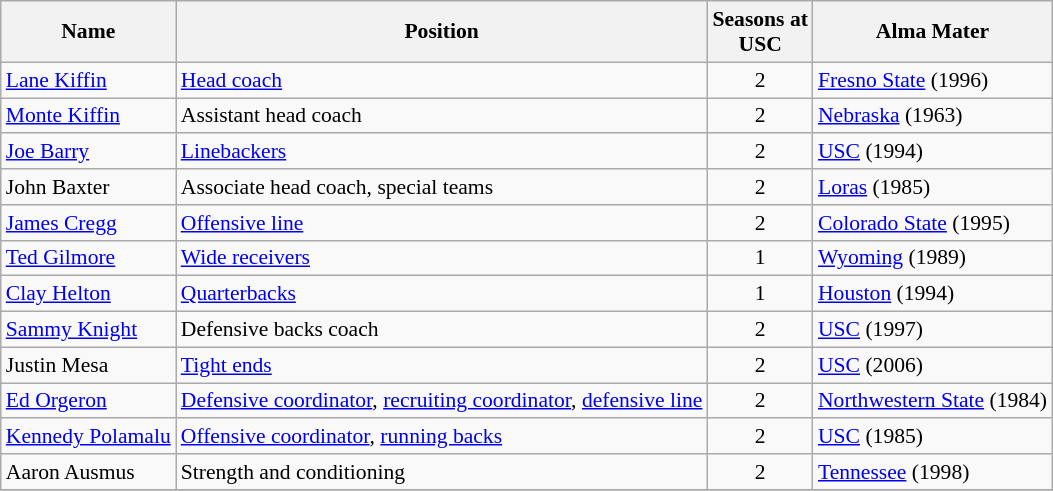<table class="wikitable" border="1" style="font-size:90%;">
<tr>
<th>Name</th>
<th>Position</th>
<th>Seasons at<br>USC</th>
<th>Alma Mater</th>
</tr>
<tr>
<td><a href='#'>Lane Kiffin</a></td>
<td><a href='#'>Head coach</a></td>
<td align=center>2</td>
<td><a href='#'>Fresno State</a> (1996)</td>
</tr>
<tr>
<td><a href='#'>Monte Kiffin</a></td>
<td>Assistant head coach</td>
<td align=center>2</td>
<td><a href='#'>Nebraska</a> (1963)</td>
</tr>
<tr>
<td><a href='#'>Joe Barry</a></td>
<td><a href='#'>Linebackers</a></td>
<td align=center>2</td>
<td><a href='#'>USC</a> (1994)</td>
</tr>
<tr>
<td>John Baxter</td>
<td>Associate head coach, special teams</td>
<td align=center>2</td>
<td><a href='#'>Loras</a> (1985)</td>
</tr>
<tr>
<td><a href='#'>James Cregg</a></td>
<td><a href='#'>Offensive line</a></td>
<td align=center>2</td>
<td><a href='#'>Colorado State</a> (1995)</td>
</tr>
<tr>
<td><a href='#'>Ted Gilmore</a></td>
<td><a href='#'>Wide receivers</a></td>
<td align=center>1</td>
<td><a href='#'>Wyoming</a> (1989)</td>
</tr>
<tr>
<td><a href='#'>Clay Helton</a></td>
<td><a href='#'>Quarterbacks</a></td>
<td align=center>1</td>
<td><a href='#'>Houston</a> (1994)</td>
</tr>
<tr>
<td><a href='#'>Sammy Knight</a></td>
<td>Defensive backs coach</td>
<td align=center>2</td>
<td><a href='#'>USC</a> (1997)</td>
</tr>
<tr>
<td>Justin Mesa</td>
<td><a href='#'>Tight ends</a></td>
<td align=center>2</td>
<td><a href='#'>USC</a> (2006)</td>
</tr>
<tr>
<td><a href='#'>Ed Orgeron</a></td>
<td><a href='#'>Defensive coordinator</a>, <a href='#'>recruiting coordinator</a>, <a href='#'>defensive line</a></td>
<td align=center>2</td>
<td><a href='#'>Northwestern State</a> (1984)</td>
</tr>
<tr>
<td><a href='#'>Kennedy Polamalu</a></td>
<td><a href='#'>Offensive coordinator</a>, <a href='#'>running backs</a></td>
<td align=center>2</td>
<td><a href='#'>USC</a> (1985)</td>
</tr>
<tr>
<td>Aaron Ausmus</td>
<td>Strength and conditioning</td>
<td align=center>2</td>
<td><a href='#'>Tennessee</a> (1998)</td>
</tr>
<tr>
</tr>
</table>
